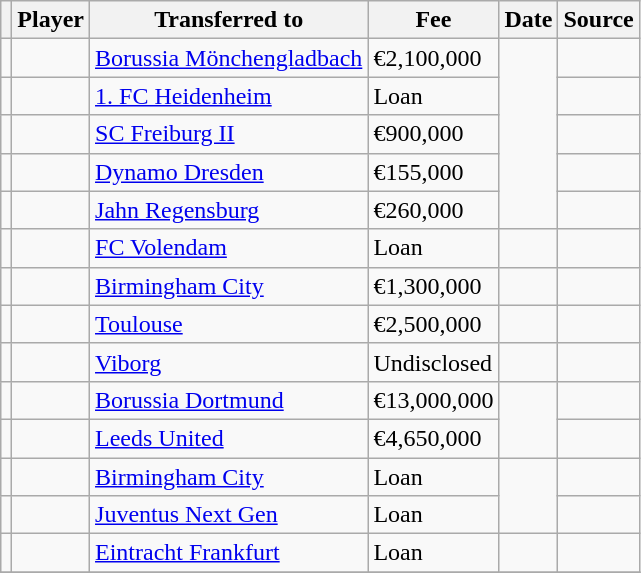<table class="wikitable plainrowheaders sortable">
<tr>
<th></th>
<th scope="col">Player</th>
<th>Transferred to</th>
<th style="width: 65px;">Fee</th>
<th scope="col">Date</th>
<th scope="col">Source</th>
</tr>
<tr>
<td align="center"></td>
<td></td>
<td> <a href='#'>Borussia Mönchengladbach</a></td>
<td>€2,100,000</td>
<td rowspan=5></td>
<td></td>
</tr>
<tr>
<td align="center"></td>
<td></td>
<td> <a href='#'>1. FC Heidenheim</a></td>
<td>Loan</td>
<td></td>
</tr>
<tr>
<td align=center></td>
<td></td>
<td> <a href='#'>SC Freiburg II</a></td>
<td>€900,000</td>
<td></td>
</tr>
<tr>
<td align="center"></td>
<td></td>
<td> <a href='#'>Dynamo Dresden</a></td>
<td>€155,000</td>
<td></td>
</tr>
<tr>
<td align="center"></td>
<td></td>
<td> <a href='#'>Jahn Regensburg</a></td>
<td>€260,000</td>
<td></td>
</tr>
<tr>
<td align=center></td>
<td></td>
<td> <a href='#'>FC Volendam</a></td>
<td>Loan</td>
<td></td>
<td></td>
</tr>
<tr>
<td align=center></td>
<td></td>
<td> <a href='#'>Birmingham City</a></td>
<td>€1,300,000</td>
<td></td>
<td></td>
</tr>
<tr>
<td align=center></td>
<td></td>
<td> <a href='#'>Toulouse</a></td>
<td>€2,500,000</td>
<td></td>
<td></td>
</tr>
<tr>
<td align=center></td>
<td></td>
<td> <a href='#'>Viborg</a></td>
<td>Undisclosed</td>
<td></td>
<td></td>
</tr>
<tr>
<td align=center></td>
<td></td>
<td> <a href='#'>Borussia Dortmund</a></td>
<td>€13,000,000</td>
<td rowspan=2></td>
<td></td>
</tr>
<tr>
<td align=center></td>
<td></td>
<td> <a href='#'>Leeds United</a></td>
<td>€4,650,000</td>
<td></td>
</tr>
<tr>
<td align=center></td>
<td></td>
<td> <a href='#'>Birmingham City</a></td>
<td>Loan</td>
<td rowspan=2></td>
<td></td>
</tr>
<tr>
<td align=center></td>
<td></td>
<td> <a href='#'>Juventus Next Gen</a></td>
<td>Loan</td>
<td></td>
</tr>
<tr>
<td align=center></td>
<td></td>
<td> <a href='#'>Eintracht Frankfurt</a></td>
<td>Loan</td>
<td></td>
<td></td>
</tr>
<tr>
</tr>
</table>
